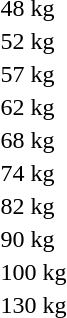<table>
<tr>
<td>48 kg<br></td>
<td></td>
<td></td>
<td></td>
</tr>
<tr>
<td>52 kg<br></td>
<td></td>
<td></td>
<td></td>
</tr>
<tr>
<td>57 kg<br></td>
<td></td>
<td></td>
<td></td>
</tr>
<tr>
<td>62 kg<br></td>
<td></td>
<td></td>
<td></td>
</tr>
<tr>
<td>68 kg<br></td>
<td></td>
<td></td>
<td></td>
</tr>
<tr>
<td>74 kg<br></td>
<td></td>
<td></td>
<td></td>
</tr>
<tr>
<td>82 kg<br></td>
<td></td>
<td></td>
<td></td>
</tr>
<tr>
<td>90 kg<br></td>
<td></td>
<td></td>
<td></td>
</tr>
<tr>
<td>100 kg<br></td>
<td></td>
<td></td>
<td></td>
</tr>
<tr>
<td>130 kg<br></td>
<td></td>
<td></td>
<td></td>
</tr>
</table>
